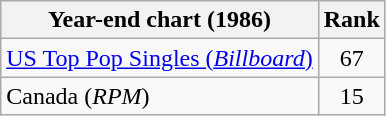<table class="wikitable sortable">
<tr>
<th>Year-end chart (1986)</th>
<th>Rank</th>
</tr>
<tr>
<td><a href='#'>US Top Pop Singles (<em>Billboard</em>)</a></td>
<td style="text-align:center;">67</td>
</tr>
<tr>
<td>Canada (<em>RPM</em>)</td>
<td style="text-align:center;">15</td>
</tr>
</table>
